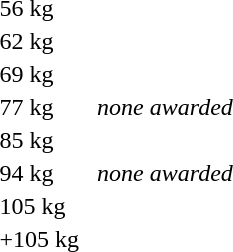<table>
<tr>
<td>56 kg</td>
<td></td>
<td></td>
<td></td>
</tr>
<tr>
<td>62 kg</td>
<td></td>
<td></td>
<td></td>
</tr>
<tr>
<td>69 kg</td>
<td></td>
<td></td>
<td></td>
</tr>
<tr>
<td>77 kg</td>
<td></td>
<td></td>
<td><em>none awarded</em></td>
</tr>
<tr>
<td>85 kg</td>
<td></td>
<td></td>
<td></td>
</tr>
<tr>
<td>94 kg</td>
<td></td>
<td></td>
<td><em>none awarded</em></td>
</tr>
<tr>
<td>105 kg</td>
<td></td>
<td></td>
<td></td>
</tr>
<tr>
<td>+105 kg</td>
<td></td>
<td></td>
<td></td>
</tr>
</table>
